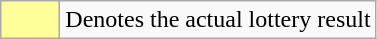<table class="wikitable">
<tr>
<td style="background:#ff9; width:2em; text-align:center"></td>
<td style="text-align:left">Denotes the actual lottery result</td>
</tr>
</table>
